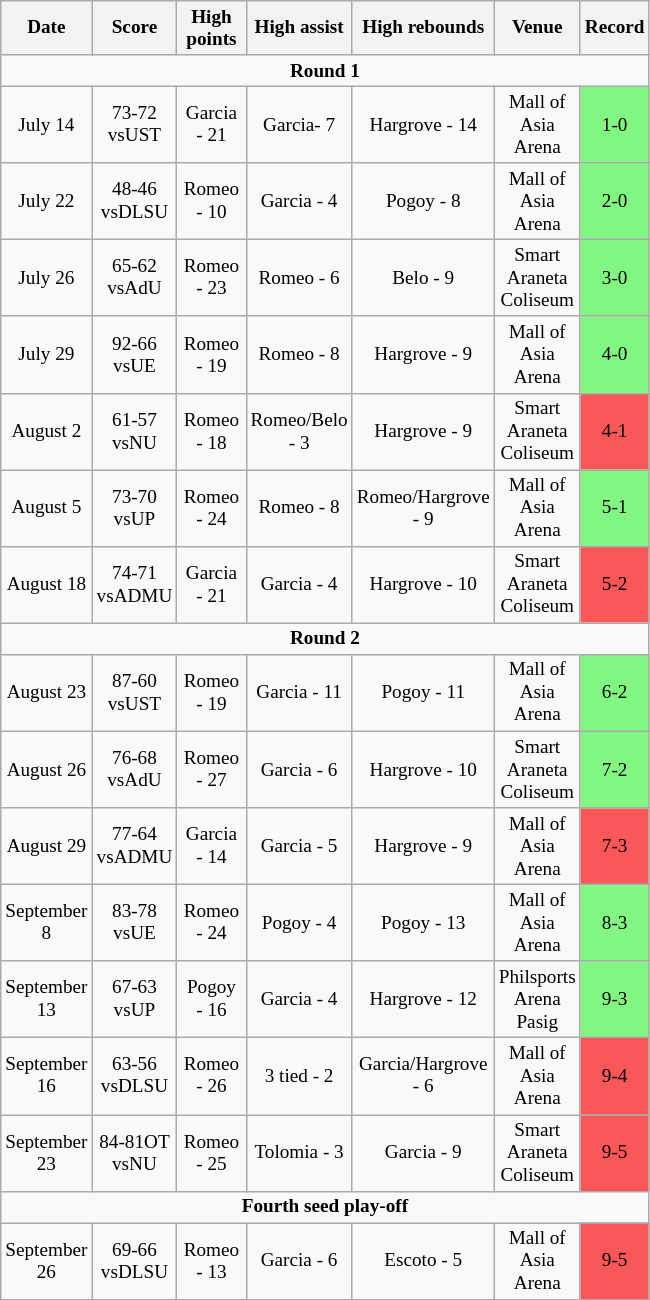<table class="wikitable"  style="font-size: 80%; text-align:center">
<tr>
<th width=40>Date</th>
<th width=40>Score</th>
<th width=40>High points</th>
<th width=40>High assist</th>
<th width=40>High rebounds</th>
<th width=50>Venue</th>
<th width=15>Record</th>
</tr>
<tr>
<td colspan="7" align="center"><strong>Round 1</strong></td>
</tr>
<tr>
<td>July 14</td>
<td>73-72 vsUST</td>
<td>Garcia - 21</td>
<td>Garcia- 7</td>
<td>Hargrove - 14</td>
<td>Mall of Asia Arena</td>
<td bgcolor="#81f781">1-0</td>
</tr>
<tr>
<td>July 22</td>
<td>48-46 vsDLSU</td>
<td>Romeo - 10</td>
<td>Garcia - 4</td>
<td>Pogoy - 8</td>
<td>Mall of Asia Arena</td>
<td bgcolor="#81f781">2-0</td>
</tr>
<tr>
<td>July 26</td>
<td>65-62 vsAdU</td>
<td>Romeo - 23</td>
<td>Romeo - 6</td>
<td>Belo - 9</td>
<td>Smart Araneta Coliseum</td>
<td bgcolor="#81f781">3-0</td>
</tr>
<tr>
<td>July 29</td>
<td>92-66 vsUE</td>
<td>Romeo - 19</td>
<td>Romeo - 8</td>
<td>Hargrove - 9</td>
<td>Mall of Asia Arena</td>
<td bgcolor="#81f781">4-0</td>
</tr>
<tr>
<td>August 2</td>
<td>61-57 vsNU</td>
<td>Romeo - 18</td>
<td>Romeo/Belo - 3</td>
<td>Hargrove - 9</td>
<td>Smart Araneta Coliseum</td>
<td bgcolor="#fa5858">4-1</td>
</tr>
<tr>
<td>August 5</td>
<td>73-70 vsUP</td>
<td>Romeo - 24</td>
<td>Romeo - 8</td>
<td>Romeo/Hargrove - 9</td>
<td>Mall of Asia Arena</td>
<td bgcolor="#81f781">5-1</td>
</tr>
<tr>
<td>August 18</td>
<td>74-71 vsADMU</td>
<td>Garcia - 21</td>
<td>Garcia - 4</td>
<td>Hargrove - 10</td>
<td>Smart Araneta Coliseum</td>
<td bgcolor="#fa5858">5-2</td>
</tr>
<tr>
<td colspan="7" align="center"><strong>Round 2</strong></td>
</tr>
<tr>
<td>August 23</td>
<td>87-60 vsUST</td>
<td>Romeo - 19</td>
<td>Garcia - 11</td>
<td>Pogoy - 11</td>
<td>Mall of Asia Arena</td>
<td bgcolor="#81f781">6-2</td>
</tr>
<tr>
<td>August 26</td>
<td>76-68 vsAdU</td>
<td>Romeo - 27</td>
<td>Garcia - 6</td>
<td>Hargrove - 10</td>
<td>Smart Araneta Coliseum</td>
<td bgcolor="#81f781">7-2</td>
</tr>
<tr>
<td>August 29</td>
<td>77-64 vsADMU</td>
<td>Garcia - 14</td>
<td>Garcia - 5</td>
<td>Hargrove - 9</td>
<td>Mall of Asia Arena</td>
<td bgcolor="#fa5858">7-3</td>
</tr>
<tr>
<td>September 8</td>
<td>83-78 vsUE</td>
<td>Romeo - 24</td>
<td>Pogoy - 4</td>
<td>Pogoy - 13</td>
<td>Mall of Asia Arena</td>
<td bgcolor="#81f781">8-3</td>
</tr>
<tr>
<td>September 13</td>
<td>67-63 vsUP</td>
<td>Pogoy - 16</td>
<td>Garcia - 4</td>
<td>Hargrove - 12</td>
<td>Philsports Arena Pasig</td>
<td bgcolor="#81f781">9-3</td>
</tr>
<tr>
<td>September 16</td>
<td>63-56 vsDLSU</td>
<td>Romeo - 26</td>
<td>3 tied - 2</td>
<td>Garcia/Hargrove - 6</td>
<td>Mall of Asia Arena</td>
<td bgcolor="#fa5858">9-4</td>
</tr>
<tr>
<td>September 23</td>
<td>84-81OT vsNU</td>
<td>Romeo - 25</td>
<td>Tolomia - 3</td>
<td>Garcia - 9</td>
<td>Smart Araneta Coliseum</td>
<td bgcolor="#fa5858">9-5</td>
</tr>
<tr>
<td colspan="7" align="center"><strong>Fourth seed play-off</strong></td>
</tr>
<tr>
<td>September 26</td>
<td>69-66 vsDLSU</td>
<td>Romeo - 13</td>
<td>Garcia - 6</td>
<td>Escoto - 5</td>
<td>Mall of Asia Arena</td>
<td bgcolor="#fa5858">9-5</td>
</tr>
<tr>
</tr>
</table>
